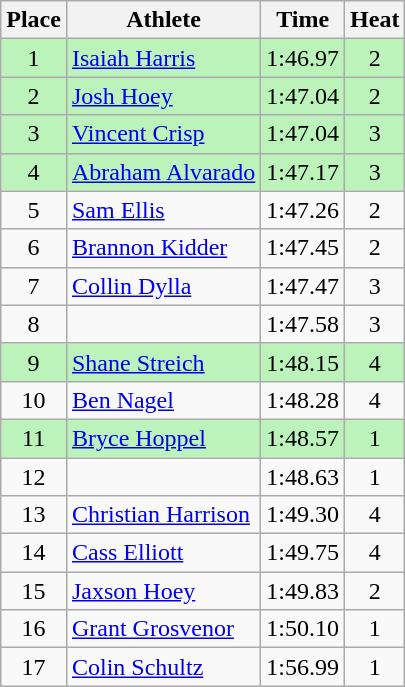<table class="wikitable">
<tr>
<th>Place</th>
<th>Athlete</th>
<th>Time</th>
<th>Heat</th>
</tr>
<tr bgcolor=#bbf3bb>
<td align=center>1</td>
<td><a href='#'>Isaiah Harris</a></td>
<td>1:46.97</td>
<td align=center>2</td>
</tr>
<tr bgcolor=#bbf3bb>
<td align=center>2</td>
<td><a href='#'>Josh Hoey</a></td>
<td>1:47.04</td>
<td align=center>2</td>
</tr>
<tr bgcolor=#bbf3bb>
<td align=center>3</td>
<td><a href='#'>Vincent Crisp</a></td>
<td>1:47.04</td>
<td align=center>3</td>
</tr>
<tr bgcolor=#bbf3bb>
<td align=center>4</td>
<td><a href='#'>Abraham Alvarado</a></td>
<td>1:47.17</td>
<td align=center>3</td>
</tr>
<tr>
<td align=center>5</td>
<td><a href='#'>Sam Ellis</a></td>
<td>1:47.26</td>
<td align=center>2</td>
</tr>
<tr>
<td align=center>6</td>
<td><a href='#'>Brannon Kidder</a></td>
<td>1:47.45</td>
<td align=center>2</td>
</tr>
<tr>
<td align=center>7</td>
<td><a href='#'>Collin Dylla</a></td>
<td>1:47.47</td>
<td align=center>3</td>
</tr>
<tr>
<td align=center>8</td>
<td></td>
<td>1:47.58</td>
<td align=center>3</td>
</tr>
<tr bgcolor=#bbf3bb>
<td align=center>9</td>
<td><a href='#'>Shane Streich</a></td>
<td>1:48.15</td>
<td align=center>4</td>
</tr>
<tr>
<td align=center>10</td>
<td><a href='#'>Ben Nagel</a></td>
<td>1:48.28</td>
<td align=center>4</td>
</tr>
<tr bgcolor=#bbf3bb>
<td align=center>11</td>
<td><a href='#'>Bryce Hoppel</a></td>
<td>1:48.57</td>
<td align=center>1</td>
</tr>
<tr>
<td align=center>12</td>
<td></td>
<td>1:48.63</td>
<td align=center>1</td>
</tr>
<tr>
<td align=center>13</td>
<td><a href='#'>Christian Harrison</a></td>
<td>1:49.30</td>
<td align=center>4</td>
</tr>
<tr>
<td align=center>14</td>
<td><a href='#'>Cass Elliott</a></td>
<td>1:49.75</td>
<td align=center>4</td>
</tr>
<tr>
<td align=center>15</td>
<td><a href='#'>Jaxson Hoey</a></td>
<td>1:49.83</td>
<td align=center>2</td>
</tr>
<tr>
<td align=center>16</td>
<td><a href='#'>Grant Grosvenor</a></td>
<td>1:50.10</td>
<td align=center>1</td>
</tr>
<tr>
<td align=center>17</td>
<td><a href='#'>Colin Schultz</a></td>
<td>1:56.99</td>
<td align=center>1</td>
</tr>
</table>
